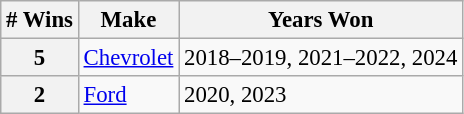<table class="wikitable" style="font-size: 95%;">
<tr>
<th># Wins</th>
<th>Make</th>
<th>Years Won</th>
</tr>
<tr>
<th>5</th>
<td> <a href='#'>Chevrolet</a></td>
<td>2018–2019, 2021–2022, 2024</td>
</tr>
<tr>
<th>2</th>
<td> <a href='#'>Ford</a></td>
<td>2020, 2023</td>
</tr>
</table>
